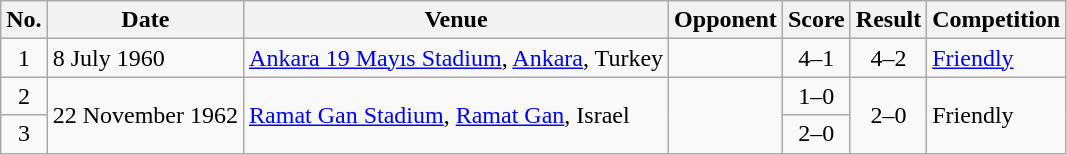<table class="wikitable sortable">
<tr>
<th scope="col">No.</th>
<th scope="col">Date</th>
<th scope="col">Venue</th>
<th scope="col">Opponent</th>
<th scope="col">Score</th>
<th scope="col">Result</th>
<th scope="col">Competition</th>
</tr>
<tr>
<td align="center">1</td>
<td>8 July 1960</td>
<td><a href='#'>Ankara 19 Mayıs Stadium</a>, <a href='#'>Ankara</a>, Turkey</td>
<td></td>
<td align="center">4–1</td>
<td align="center">4–2</td>
<td><a href='#'>Friendly</a></td>
</tr>
<tr>
<td align="center">2</td>
<td rowspan="2">22 November 1962</td>
<td rowspan="2"><a href='#'>Ramat Gan Stadium</a>, <a href='#'>Ramat Gan</a>, Israel</td>
<td rowspan="2"></td>
<td align="center">1–0</td>
<td rowspan="2" style="text-align:center">2–0</td>
<td rowspan="2">Friendly</td>
</tr>
<tr>
<td align="center">3</td>
<td align="center">2–0</td>
</tr>
</table>
